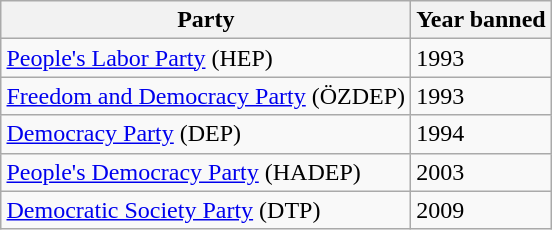<table class="wikitable" align=right>
<tr>
<th>Party</th>
<th>Year banned</th>
</tr>
<tr>
<td><a href='#'>People's Labor Party</a> (HEP)</td>
<td>1993</td>
</tr>
<tr>
<td><a href='#'>Freedom and Democracy Party</a> (ÖZDEP)</td>
<td>1993</td>
</tr>
<tr>
<td><a href='#'>Democracy Party</a> (DEP)</td>
<td>1994</td>
</tr>
<tr>
<td><a href='#'>People's Democracy Party</a> (HADEP)</td>
<td>2003</td>
</tr>
<tr>
<td><a href='#'>Democratic Society Party</a> (DTP)</td>
<td>2009</td>
</tr>
</table>
